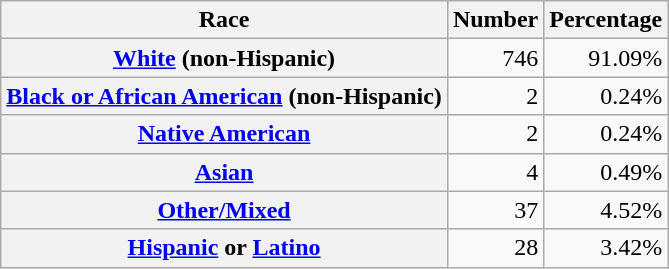<table class="wikitable" style="text-align:right">
<tr>
<th scope="col">Race</th>
<th scope="col">Number</th>
<th scope="col">Percentage</th>
</tr>
<tr>
<th scope="row"><a href='#'>White</a> (non-Hispanic)</th>
<td>746</td>
<td>91.09%</td>
</tr>
<tr>
<th scope="row"><a href='#'>Black or African American</a> (non-Hispanic)</th>
<td>2</td>
<td>0.24%</td>
</tr>
<tr>
<th scope="row"><a href='#'>Native American</a></th>
<td>2</td>
<td>0.24%</td>
</tr>
<tr>
<th scope="row"><a href='#'>Asian</a></th>
<td>4</td>
<td>0.49%</td>
</tr>
<tr>
<th scope="row"><a href='#'>Other/Mixed</a></th>
<td>37</td>
<td>4.52%</td>
</tr>
<tr>
<th scope="row"><a href='#'>Hispanic</a> or <a href='#'>Latino</a></th>
<td>28</td>
<td>3.42%</td>
</tr>
</table>
